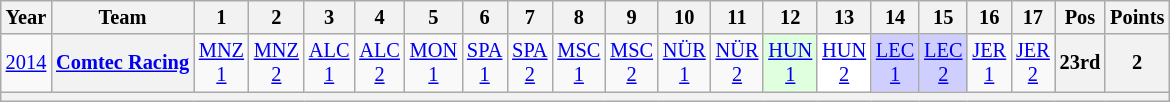<table class="wikitable" style="text-align:center; font-size:85%">
<tr>
<th>Year</th>
<th>Team</th>
<th>1</th>
<th>2</th>
<th>3</th>
<th>4</th>
<th>5</th>
<th>6</th>
<th>7</th>
<th>8</th>
<th>9</th>
<th>10</th>
<th>11</th>
<th>12</th>
<th>13</th>
<th>14</th>
<th>15</th>
<th>16</th>
<th>17</th>
<th>Pos</th>
<th>Points</th>
</tr>
<tr>
<td id=2014F><a href='#'>2014</a></td>
<th><a href='#'>Comtec Racing</a></th>
<td><a href='#'>MNZ<br>1</a></td>
<td><a href='#'>MNZ<br>2</a></td>
<td><a href='#'>ALC<br>1</a></td>
<td><a href='#'>ALC<br>2</a></td>
<td><a href='#'>MON<br>1</a></td>
<td><a href='#'>SPA<br>1</a></td>
<td><a href='#'>SPA<br>2</a></td>
<td><a href='#'>MSC<br>1</a></td>
<td><a href='#'>MSC<br>2</a></td>
<td><a href='#'>NÜR<br>1</a></td>
<td><a href='#'>NÜR<br>2</a></td>
<td style="background:#DFFFDF;"><a href='#'>HUN<br>1</a><br></td>
<td style="background:#FFFFFF;"><a href='#'>HUN<br>2</a><br></td>
<td style="background:#CFCFFF;"><a href='#'>LEC<br>1</a><br></td>
<td style="background:#CFCFFF;"><a href='#'>LEC<br>2</a><br></td>
<td><a href='#'>JER<br>1</a></td>
<td><a href='#'>JER<br>2</a></td>
<th>23rd</th>
<th>2</th>
</tr>
<tr>
<th colspan="21"></th>
</tr>
</table>
